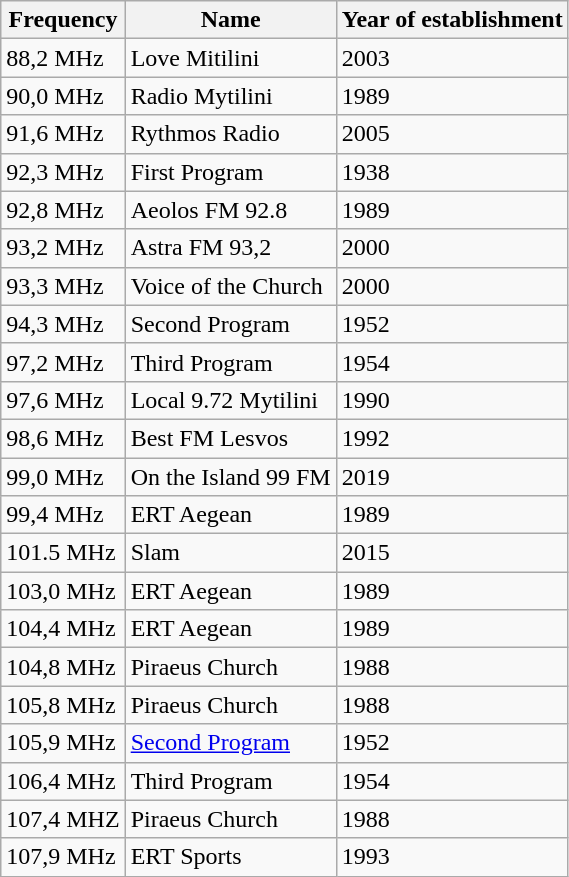<table class="wikitable">
<tr>
<th>Frequency</th>
<th>Name</th>
<th>Year of establishment</th>
</tr>
<tr>
<td>88,2 MHz</td>
<td>Love Mitilini</td>
<td>2003</td>
</tr>
<tr>
<td>90,0 MHz</td>
<td>Radio Mytilini</td>
<td>1989</td>
</tr>
<tr>
<td>91,6 MHz</td>
<td>Rythmos Radio</td>
<td>2005</td>
</tr>
<tr>
<td>92,3 MHz</td>
<td>First Program</td>
<td>1938</td>
</tr>
<tr>
<td>92,8 MHz</td>
<td>Aeolos FM 92.8</td>
<td>1989</td>
</tr>
<tr>
<td>93,2 MHz</td>
<td>Astra FM 93,2</td>
<td>2000</td>
</tr>
<tr>
<td>93,3 MHz</td>
<td>Voice of the Church</td>
<td>2000</td>
</tr>
<tr>
<td>94,3 MHz</td>
<td>Second Program</td>
<td>1952</td>
</tr>
<tr>
<td>97,2 MHz</td>
<td>Third Program</td>
<td>1954</td>
</tr>
<tr>
<td>97,6 MHz</td>
<td>Local 9.72 Mytilini</td>
<td>1990</td>
</tr>
<tr>
<td>98,6 MHz</td>
<td>Best FM Lesvos</td>
<td>1992</td>
</tr>
<tr>
<td>99,0 MHz</td>
<td>On the Island 99 FM</td>
<td>2019</td>
</tr>
<tr>
<td>99,4 MHz</td>
<td>ERT Aegean</td>
<td>1989</td>
</tr>
<tr>
<td>101.5 MHz</td>
<td>Slam</td>
<td>2015</td>
</tr>
<tr>
<td>103,0 MHz</td>
<td>ERT Aegean</td>
<td>1989</td>
</tr>
<tr>
<td>104,4 MHz</td>
<td>ERT Aegean</td>
<td>1989</td>
</tr>
<tr>
<td>104,8 MHz</td>
<td>Piraeus Church</td>
<td>1988</td>
</tr>
<tr>
<td>105,8 MHz</td>
<td>Piraeus Church</td>
<td>1988</td>
</tr>
<tr>
<td>105,9 MHz</td>
<td><a href='#'>Second Program</a></td>
<td>1952</td>
</tr>
<tr>
<td>106,4 MHz</td>
<td>Third Program</td>
<td>1954</td>
</tr>
<tr>
<td>107,4 MHZ</td>
<td>Piraeus Church</td>
<td>1988</td>
</tr>
<tr>
<td>107,9 MHz</td>
<td>ERT Sports</td>
<td>1993</td>
</tr>
</table>
